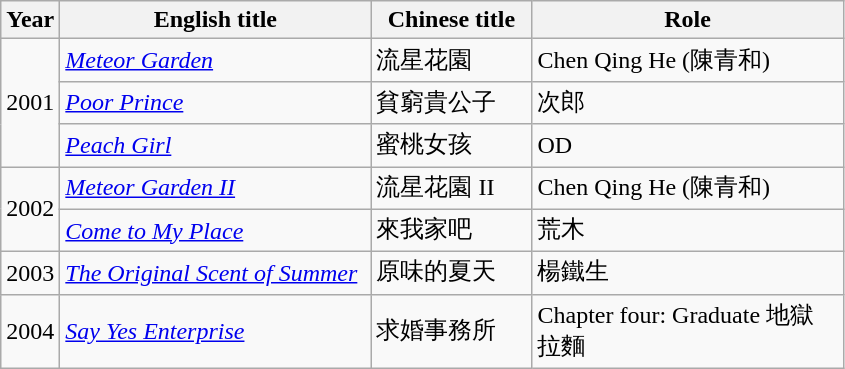<table class="wikitable">
<tr>
<th>Year</th>
<th width="200px">English title</th>
<th width="100px">Chinese title</th>
<th width="200px">Role</th>
</tr>
<tr>
<td rowspan="3">2001</td>
<td><em><a href='#'>Meteor Garden</a></em></td>
<td>流星花園</td>
<td>Chen Qing He (陳青和)</td>
</tr>
<tr>
<td><em><a href='#'>Poor Prince</a></em></td>
<td>貧窮貴公子</td>
<td>次郎</td>
</tr>
<tr>
<td><em><a href='#'>Peach Girl</a></em></td>
<td>蜜桃女孩</td>
<td>OD</td>
</tr>
<tr>
<td rowspan="2">2002</td>
<td><em><a href='#'>Meteor Garden II</a></em></td>
<td>流星花園 II</td>
<td>Chen Qing He (陳青和)</td>
</tr>
<tr>
<td><em><a href='#'>Come to My Place</a></em></td>
<td>來我家吧</td>
<td>荒木</td>
</tr>
<tr>
<td>2003</td>
<td><em><a href='#'>The Original Scent of Summer</a></em></td>
<td>原味的夏天</td>
<td>楊鐵生</td>
</tr>
<tr>
<td>2004</td>
<td><em><a href='#'>Say Yes Enterprise</a></em></td>
<td>求婚事務所</td>
<td>Chapter four: Graduate 地獄拉麵</td>
</tr>
</table>
